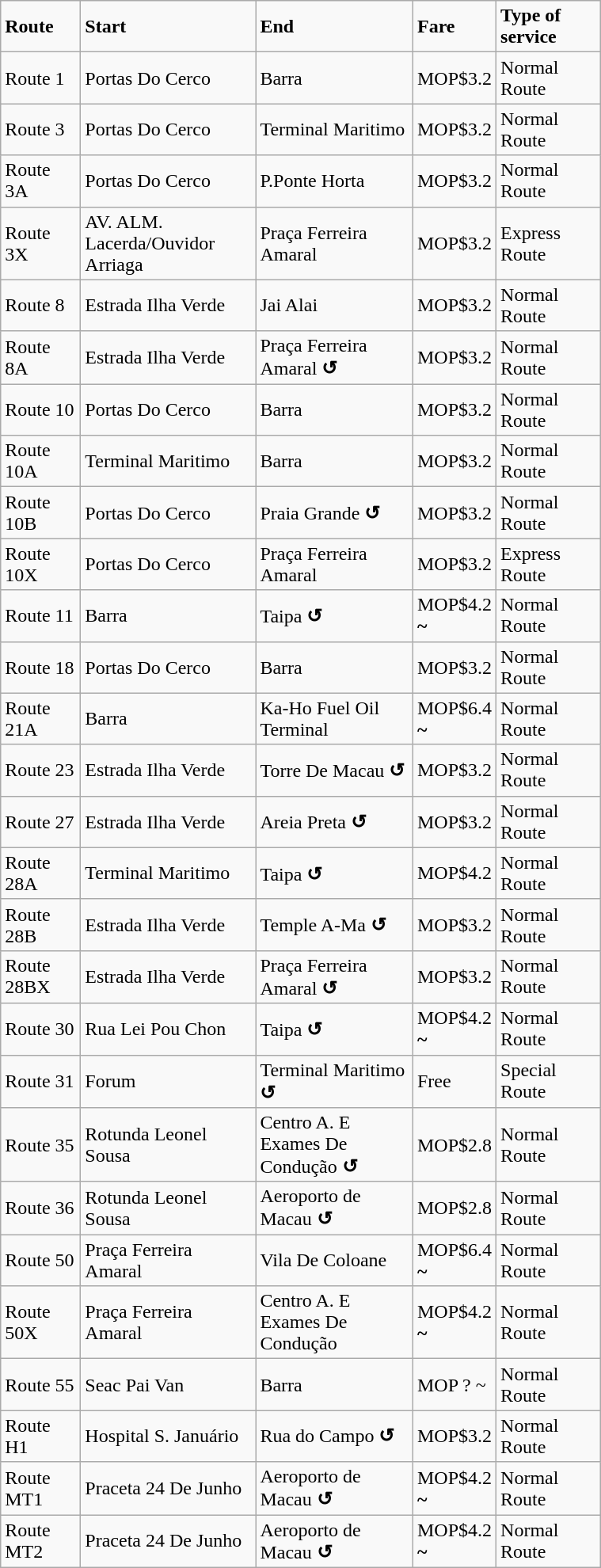<table class="wikitable">
<tr>
<td width=60><strong>Route</strong></td>
<td width=140><strong>Start</strong></td>
<td width=125><strong>End</strong></td>
<td width=60><strong>Fare</strong></td>
<td style="width:80px;"><strong>Type of service</strong></td>
</tr>
<tr>
<td>Route 1</td>
<td>Portas Do Cerco</td>
<td>Barra</td>
<td>MOP$3.2</td>
<td>Normal Route</td>
</tr>
<tr>
<td>Route 3</td>
<td>Portas Do Cerco</td>
<td>Terminal Maritimo</td>
<td>MOP$3.2</td>
<td>Normal Route</td>
</tr>
<tr>
<td>Route 3A</td>
<td>Portas Do Cerco</td>
<td>P.Ponte Horta</td>
<td>MOP$3.2</td>
<td>Normal Route</td>
</tr>
<tr>
<td>Route 3X</td>
<td>AV. ALM. Lacerda/Ouvidor Arriaga</td>
<td>Praça Ferreira Amaral</td>
<td>MOP$3.2</td>
<td>Express Route</td>
</tr>
<tr>
<td>Route 8</td>
<td>Estrada Ilha Verde</td>
<td>Jai Alai</td>
<td>MOP$3.2</td>
<td>Normal Route</td>
</tr>
<tr>
<td>Route 8A</td>
<td>Estrada Ilha Verde</td>
<td>Praça Ferreira Amaral <strong>↺</strong></td>
<td>MOP$3.2</td>
<td>Normal Route</td>
</tr>
<tr>
<td>Route 10</td>
<td>Portas Do Cerco</td>
<td>Barra</td>
<td>MOP$3.2</td>
<td>Normal Route</td>
</tr>
<tr>
<td>Route 10A</td>
<td>Terminal Maritimo</td>
<td>Barra</td>
<td>MOP$3.2</td>
<td>Normal Route</td>
</tr>
<tr>
<td>Route 10B</td>
<td>Portas Do Cerco</td>
<td>Praia Grande <strong>↺</strong></td>
<td>MOP$3.2</td>
<td>Normal Route</td>
</tr>
<tr>
<td>Route 10X</td>
<td>Portas Do Cerco</td>
<td>Praça Ferreira Amaral</td>
<td>MOP$3.2</td>
<td>Express Route</td>
</tr>
<tr>
<td>Route 11</td>
<td>Barra</td>
<td>Taipa <strong>↺</strong></td>
<td>MOP$4.2 <strong>~</strong></td>
<td>Normal Route</td>
</tr>
<tr>
<td>Route 18</td>
<td>Portas Do Cerco</td>
<td>Barra</td>
<td>MOP$3.2</td>
<td>Normal Route</td>
</tr>
<tr>
<td>Route 21A</td>
<td>Barra</td>
<td>Ka-Ho Fuel Oil Terminal</td>
<td>MOP$6.4 <strong>~</strong></td>
<td>Normal Route</td>
</tr>
<tr>
<td>Route 23</td>
<td>Estrada Ilha Verde</td>
<td>Torre De Macau <strong>↺</strong></td>
<td>MOP$3.2</td>
<td>Normal Route</td>
</tr>
<tr>
<td>Route 27</td>
<td>Estrada Ilha Verde</td>
<td>Areia Preta <strong>↺</strong></td>
<td>MOP$3.2</td>
<td>Normal Route</td>
</tr>
<tr>
<td>Route 28A</td>
<td>Terminal Maritimo</td>
<td>Taipa <strong>↺</strong></td>
<td>MOP$4.2</td>
<td>Normal Route</td>
</tr>
<tr>
<td>Route 28B</td>
<td>Estrada Ilha Verde</td>
<td>Temple A-Ma <strong>↺</strong></td>
<td>MOP$3.2</td>
<td>Normal Route</td>
</tr>
<tr>
<td>Route 28BX</td>
<td>Estrada Ilha Verde</td>
<td>Praça Ferreira Amaral <strong>↺</strong></td>
<td>MOP$3.2</td>
<td>Normal Route</td>
</tr>
<tr>
<td>Route 30</td>
<td>Rua Lei Pou Chon</td>
<td>Taipa <strong>↺</strong></td>
<td>MOP$4.2 <strong>~</strong></td>
<td>Normal Route</td>
</tr>
<tr>
<td>Route 31</td>
<td>Forum</td>
<td>Terminal Maritimo <strong>↺</strong></td>
<td>Free</td>
<td>Special Route</td>
</tr>
<tr>
<td>Route 35</td>
<td>Rotunda Leonel Sousa</td>
<td>Centro A. E Exames De Condução <strong>↺</strong></td>
<td>MOP$2.8</td>
<td>Normal Route</td>
</tr>
<tr>
<td>Route 36</td>
<td>Rotunda Leonel Sousa</td>
<td>Aeroporto de Macau <strong>↺</strong></td>
<td>MOP$2.8</td>
<td>Normal Route</td>
</tr>
<tr>
<td>Route 50</td>
<td>Praça Ferreira Amaral</td>
<td>Vila De Coloane</td>
<td>MOP$6.4 <strong>~</strong></td>
<td>Normal Route</td>
</tr>
<tr>
<td>Route 50X</td>
<td>Praça Ferreira Amaral</td>
<td>Centro A. E Exames De Condução</td>
<td>MOP$4.2 <strong>~</strong></td>
<td>Normal Route</td>
</tr>
<tr>
<td>Route 55</td>
<td>Seac Pai Van</td>
<td>Barra</td>
<td>MOP ? ~</td>
<td>Normal Route</td>
</tr>
<tr>
<td>Route H1</td>
<td>Hospital S. Januário</td>
<td>Rua do Campo <strong>↺</strong></td>
<td>MOP$3.2</td>
<td>Normal Route</td>
</tr>
<tr>
<td>Route MT1</td>
<td>Praceta 24 De Junho</td>
<td>Aeroporto de Macau <strong>↺</strong></td>
<td>MOP$4.2 <strong>~</strong></td>
<td>Normal Route</td>
</tr>
<tr>
<td>Route MT2</td>
<td>Praceta 24 De Junho</td>
<td>Aeroporto de Macau <strong>↺</strong></td>
<td>MOP$4.2 <strong>~</strong></td>
<td>Normal Route</td>
</tr>
</table>
